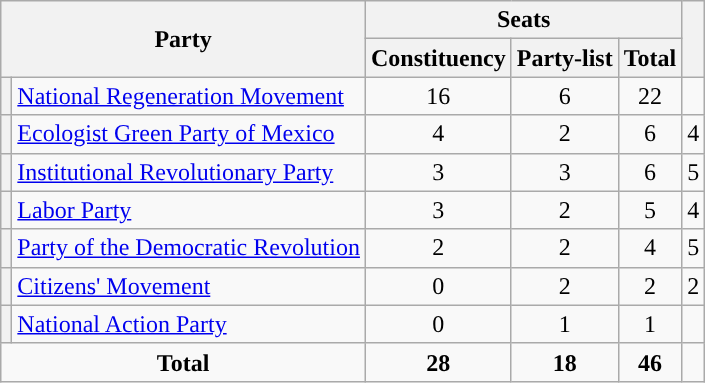<table class="wikitable" style="text-align:center;">
<tr>
<th colspan="2" rowspan="2">Party</th>
<th colspan="3">Seats</th>
<th rowspan="2"></th>
</tr>
<tr>
<th style="width:3em"><strong>Constituency</strong></th>
<th>Party-list</th>
<th>Total</th>
</tr>
<tr>
<th style="background-color:"></th>
<td style="text-align:left;"><a href='#'>National Regeneration Movement</a></td>
<td>16</td>
<td>6</td>
<td>22</td>
<td></td>
</tr>
<tr>
<th style="background-color:"></th>
<td style="text-align:left;"><a href='#'>Ecologist Green Party of Mexico</a></td>
<td>4</td>
<td>2</td>
<td>6</td>
<td> 4</td>
</tr>
<tr>
<th style="background-color:"></th>
<td style="text-align:left;"><a href='#'>Institutional Revolutionary Party</a></td>
<td>3</td>
<td>3</td>
<td>6</td>
<td> 5</td>
</tr>
<tr>
<th style="background-color:"></th>
<td style="text-align:left;"><a href='#'>Labor Party</a></td>
<td>3</td>
<td>2</td>
<td>5</td>
<td> 4</td>
</tr>
<tr>
<th style="background-color:"></th>
<td style="text-align:left;"><a href='#'>Party of the Democratic Revolution</a></td>
<td>2</td>
<td>2</td>
<td>4</td>
<td> 5</td>
</tr>
<tr>
<th style="background-color:"></th>
<td style="text-align:left;"><a href='#'>Citizens' Movement</a></td>
<td>0</td>
<td>2</td>
<td>2</td>
<td> 2</td>
</tr>
<tr>
<th style="background-color:"></th>
<td style="text-align:left;"><a href='#'>National Action Party</a></td>
<td>0</td>
<td>1</td>
<td>1</td>
<td></td>
</tr>
<tr>
<td colspan="2"><strong>Total</strong></td>
<td><strong>28</strong></td>
<td><strong>18</strong></td>
<td><strong>46</strong></td>
<td></td>
</tr>
</table>
